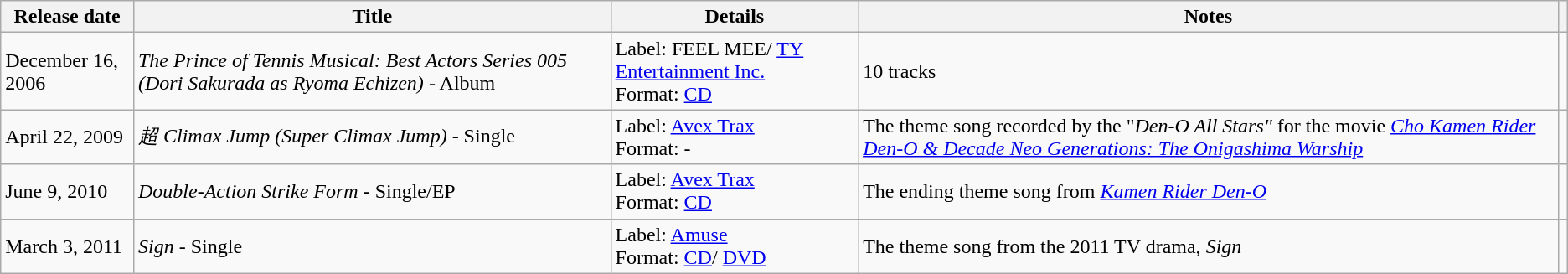<table class="wikitable">
<tr>
<th>Release date</th>
<th>Title</th>
<th>Details</th>
<th>Notes</th>
<th></th>
</tr>
<tr>
<td>December 16, 2006</td>
<td><em>The Prince of Tennis Musical: Best Actors Series 005 (Dori Sakurada as Ryoma Echizen)</em> - Album</td>
<td>Label: FEEL MEE/ <a href='#'>TY Entertainment Inc.</a><br>Format: <a href='#'>CD</a></td>
<td>10 tracks</td>
<td></td>
</tr>
<tr>
<td>April 22, 2009</td>
<td><em>超 Climax Jump (Super Climax Jump)</em> - Single</td>
<td>Label: <a href='#'>Avex Trax</a><br>Format: -</td>
<td>The theme song recorded by the "<em>Den-O All Stars"</em> for the movie <em><a href='#'>Cho Kamen Rider Den-O & Decade Neo Generations: The Onigashima Warship</a></em></td>
<td></td>
</tr>
<tr>
<td>June 9, 2010</td>
<td><em>Double-Action Strike Form</em> - Single/EP</td>
<td>Label: <a href='#'>Avex Trax</a><br>Format: <a href='#'>CD</a></td>
<td>The ending theme song from <em><a href='#'>Kamen Rider Den-O</a></em></td>
<td></td>
</tr>
<tr>
<td>March 3, 2011</td>
<td><em>Sign</em> - Single</td>
<td>Label: <a href='#'>Amuse</a><br>Format: <a href='#'>CD</a>/ <a href='#'>DVD</a></td>
<td>The theme song from the 2011 TV drama, <em>Sign</em></td>
<td></td>
</tr>
</table>
